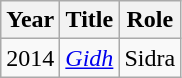<table class="wikitable sortable plainrowheaders">
<tr style="text-align:center;">
<th scope="col">Year</th>
<th scope="col">Title</th>
<th scope="col">Role</th>
</tr>
<tr>
<td>2014</td>
<td><em><a href='#'>Gidh</a></em></td>
<td>Sidra</td>
</tr>
</table>
